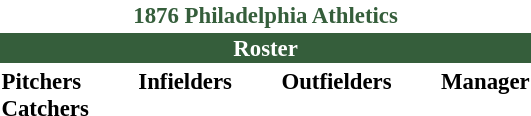<table class="toccolours" style="font-size: 95%;">
<tr>
<th colspan="10" style="background-color: white; color: #355E3B; text-align: center;">1876 Philadelphia Athletics</th>
</tr>
<tr>
<td colspan="10" style="background-color: #355E3B; color: white; text-align: center;"><strong>Roster</strong></td>
</tr>
<tr>
<td valign="top"><strong>Pitchers</strong><br>


<strong>Catchers</strong>






</td>
<td width="25px"></td>
<td valign="top"><strong>Infielders</strong><br>



</td>
<td width="25px"></td>
<td valign="top"><strong>Outfielders</strong><br>




</td>
<td width="25px"></td>
<td valign="top"><strong>Manager</strong><br></td>
</tr>
<tr>
</tr>
</table>
